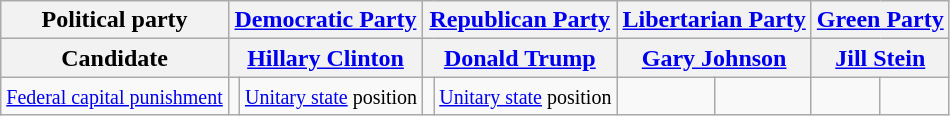<table class="wikitable sortable">
<tr>
<th>Political party</th>
<th colspan="2" style="text-align:center;"><a href='#'>Democratic Party</a></th>
<th colspan="2" style="text-align:center;"><a href='#'>Republican Party</a></th>
<th colspan="2" style="text-align:center;"><a href='#'>Libertarian Party</a></th>
<th colspan="2" style="text-align:center;"><a href='#'>Green Party</a></th>
</tr>
<tr>
<th>Candidate</th>
<th colspan="2" style="text-align:center;"><a href='#'>Hillary Clinton</a></th>
<th colspan="2" style="text-align:center;"><a href='#'>Donald Trump</a></th>
<th colspan="2" style="text-align:center;"><a href='#'>Gary Johnson</a></th>
<th colspan="2" style="text-align:center;"><a href='#'>Jill Stein</a></th>
</tr>
<tr>
<td><small><a href='#'>Federal capital punishment</a></small></td>
<td></td>
<td><small><a href='#'>Unitary state</a> position</small></td>
<td></td>
<td><small><a href='#'>Unitary state</a> position</small></td>
<td></td>
<td></td>
<td></td>
<td></td>
</tr>
</table>
